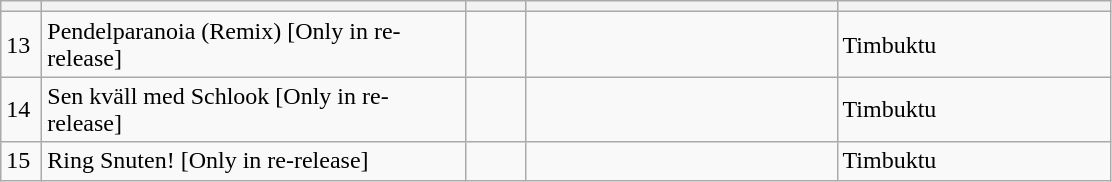<table class="wikitable">
<tr>
<th align="center" width="20"></th>
<th align="center" width="275"></th>
<th align="center" width="33"></th>
<th align="center" width="200"></th>
<th align="center" width="175"></th>
</tr>
<tr>
<td>13</td>
<td>Pendelparanoia (Remix) [Only in re-release]</td>
<td></td>
<td></td>
<td>Timbuktu</td>
</tr>
<tr>
<td>14</td>
<td>Sen kväll med Schlook [Only in re-release]</td>
<td></td>
<td></td>
<td>Timbuktu</td>
</tr>
<tr>
<td>15</td>
<td>Ring Snuten! [Only in re-release]</td>
<td></td>
<td></td>
<td>Timbuktu</td>
</tr>
</table>
